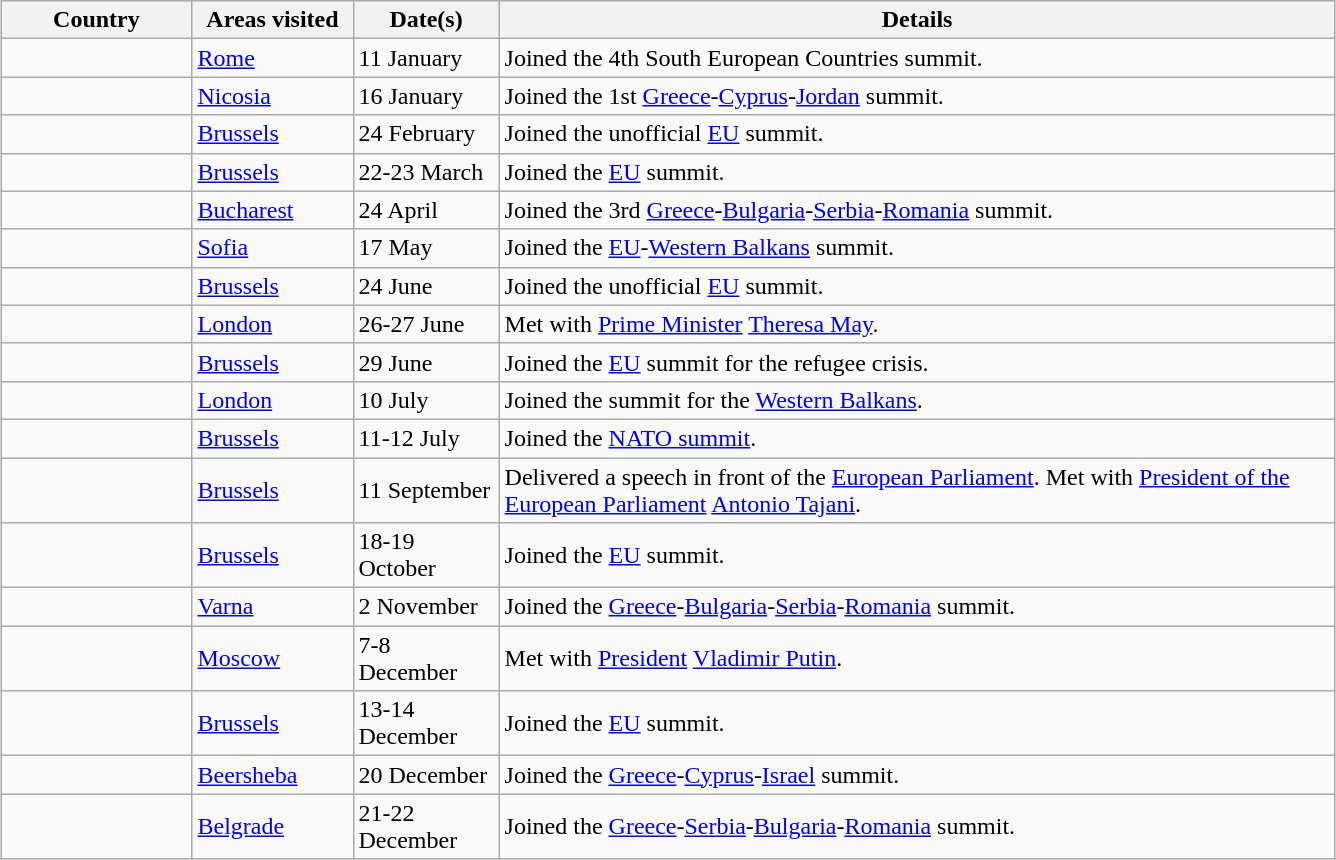<table class="wikitable sortable outercollapse" style="margin: 1em auto 1em auto">
<tr>
<th width="120">Country</th>
<th width="100">Areas visited</th>
<th width="90">Date(s)</th>
<th style="width:550px;" class="unsortable">Details</th>
</tr>
<tr>
<td></td>
<td><a href='#'>Rome</a></td>
<td>11 January</td>
<td>Joined the 4th South European Countries summit.</td>
</tr>
<tr>
<td></td>
<td><a href='#'>Nicosia</a></td>
<td>16 January</td>
<td>Joined the 1st <a href='#'>Greece</a>-<a href='#'>Cyprus</a>-<a href='#'>Jordan</a> summit.</td>
</tr>
<tr>
<td></td>
<td><a href='#'>Brussels</a></td>
<td>24 February</td>
<td>Joined the unofficial <a href='#'>EU</a> summit.</td>
</tr>
<tr>
<td></td>
<td><a href='#'>Brussels</a></td>
<td>22-23 March</td>
<td>Joined the <a href='#'>EU</a> summit.</td>
</tr>
<tr>
<td></td>
<td><a href='#'>Bucharest</a></td>
<td>24 April</td>
<td>Joined the 3rd <a href='#'>Greece</a>-<a href='#'>Bulgaria</a>-<a href='#'>Serbia</a>-<a href='#'>Romania</a> summit.</td>
</tr>
<tr>
<td></td>
<td><a href='#'>Sofia</a></td>
<td>17 May</td>
<td>Joined the <a href='#'>EU</a>-<a href='#'>Western Balkans</a> summit.</td>
</tr>
<tr>
<td></td>
<td><a href='#'>Brussels</a></td>
<td>24 June</td>
<td>Joined the unofficial <a href='#'>EU</a> summit.</td>
</tr>
<tr>
<td></td>
<td><a href='#'>London</a></td>
<td>26-27 June</td>
<td>Met with <a href='#'>Prime Minister</a> <a href='#'>Theresa May</a>.</td>
</tr>
<tr>
<td></td>
<td><a href='#'>Brussels</a></td>
<td>29 June</td>
<td>Joined the <a href='#'>EU</a> summit for the refugee crisis.</td>
</tr>
<tr>
<td></td>
<td><a href='#'>London</a></td>
<td>10 July</td>
<td>Joined the summit for the <a href='#'>Western Balkans</a>.</td>
</tr>
<tr>
<td></td>
<td><a href='#'>Brussels</a></td>
<td>11-12 July</td>
<td>Joined the <a href='#'>NATO summit</a>.</td>
</tr>
<tr>
<td></td>
<td><a href='#'>Brussels</a></td>
<td>11 September</td>
<td>Delivered a speech in front of the <a href='#'>European Parliament</a>. Met with <a href='#'>President of the European Parliament</a> <a href='#'>Antonio Tajani</a>.</td>
</tr>
<tr>
<td></td>
<td><a href='#'>Brussels</a></td>
<td>18-19 October</td>
<td>Joined the <a href='#'>EU</a> summit.</td>
</tr>
<tr>
<td></td>
<td><a href='#'>Varna</a></td>
<td>2 November</td>
<td>Joined the <a href='#'>Greece</a>-<a href='#'>Bulgaria</a>-<a href='#'>Serbia</a>-<a href='#'>Romania</a> summit.</td>
</tr>
<tr>
<td></td>
<td><a href='#'>Moscow</a></td>
<td>7-8 December</td>
<td>Met with <a href='#'>President</a> <a href='#'>Vladimir Putin</a>.</td>
</tr>
<tr>
<td></td>
<td><a href='#'>Brussels</a></td>
<td>13-14 December</td>
<td>Joined the <a href='#'>EU</a> summit.</td>
</tr>
<tr>
<td></td>
<td><a href='#'>Beersheba</a></td>
<td>20 December</td>
<td>Joined the <a href='#'>Greece</a>-<a href='#'>Cyprus</a>-<a href='#'>Israel</a> summit.</td>
</tr>
<tr>
<td></td>
<td><a href='#'>Belgrade</a></td>
<td>21-22 December</td>
<td>Joined the <a href='#'>Greece</a>-<a href='#'>Serbia</a>-<a href='#'>Bulgaria</a>-<a href='#'>Romania</a> summit.</td>
</tr>
</table>
